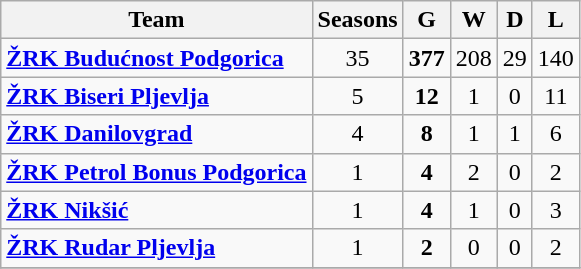<table class="wikitable" style="text-align:center;">
<tr>
<th>Team</th>
<th>Seasons</th>
<th>G</th>
<th>W</th>
<th>D</th>
<th>L</th>
</tr>
<tr>
<td style="text-align:left;"><strong><a href='#'>ŽRK Budućnost Podgorica</a></strong></td>
<td>35</td>
<td><strong>377</strong></td>
<td>208</td>
<td>29</td>
<td>140</td>
</tr>
<tr>
<td style="text-align:left;"><strong><a href='#'>ŽRK Biseri Pljevlja</a></strong></td>
<td>5</td>
<td><strong>12</strong></td>
<td>1</td>
<td>0</td>
<td>11</td>
</tr>
<tr>
<td style="text-align:left;"><strong><a href='#'>ŽRK Danilovgrad</a></strong></td>
<td>4</td>
<td><strong>8</strong></td>
<td>1</td>
<td>1</td>
<td>6</td>
</tr>
<tr>
<td style="text-align:left;"><strong><a href='#'>ŽRK Petrol Bonus Podgorica</a></strong></td>
<td>1</td>
<td><strong>4</strong></td>
<td>2</td>
<td>0</td>
<td>2</td>
</tr>
<tr>
<td style="text-align:left;"><strong><a href='#'>ŽRK Nikšić</a></strong></td>
<td>1</td>
<td><strong>4</strong></td>
<td>1</td>
<td>0</td>
<td>3</td>
</tr>
<tr>
<td style="text-align:left;"><strong><a href='#'>ŽRK Rudar Pljevlja</a></strong></td>
<td>1</td>
<td><strong>2</strong></td>
<td>0</td>
<td>0</td>
<td>2</td>
</tr>
<tr>
</tr>
</table>
